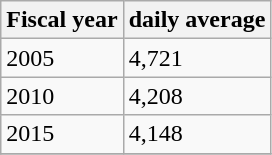<table class="wikitable">
<tr>
<th>Fiscal year</th>
<th>daily average</th>
</tr>
<tr>
<td>2005</td>
<td>4,721</td>
</tr>
<tr>
<td>2010</td>
<td>4,208</td>
</tr>
<tr>
<td>2015</td>
<td>4,148</td>
</tr>
<tr>
</tr>
</table>
